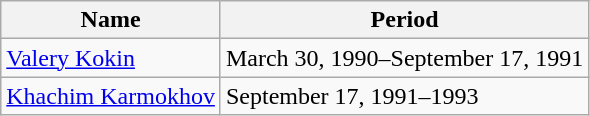<table class="wikitable">
<tr>
<th>Name</th>
<th>Period</th>
</tr>
<tr>
<td><a href='#'>Valery Kokin</a></td>
<td>March 30, 1990–September 17, 1991</td>
</tr>
<tr>
<td><a href='#'>Khachim Karmokhov</a></td>
<td>September 17, 1991–1993</td>
</tr>
</table>
